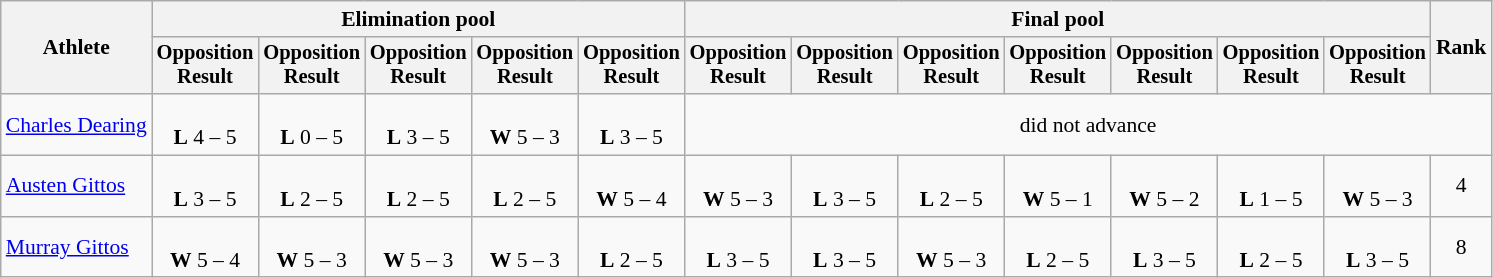<table class=wikitable style="font-size:90%;text-align:center">
<tr>
<th rowspan="2">Athlete</th>
<th colspan=5>Elimination pool</th>
<th colspan=7>Final pool</th>
<th rowspan=2>Rank</th>
</tr>
<tr style="font-size:95%">
<th>Opposition<br>Result</th>
<th>Opposition<br>Result</th>
<th>Opposition<br>Result</th>
<th>Opposition<br>Result</th>
<th>Opposition<br>Result</th>
<th>Opposition<br>Result</th>
<th>Opposition<br>Result</th>
<th>Opposition<br>Result</th>
<th>Opposition<br>Result</th>
<th>Opposition<br>Result</th>
<th>Opposition<br>Result</th>
<th>Opposition<br>Result</th>
</tr>
<tr>
<td style="text-align:left;"><a href='#'>Charles Dearing</a></td>
<td><br><strong>L</strong> 4 – 5</td>
<td><br><strong>L</strong> 0 – 5</td>
<td><br><strong>L</strong> 3 – 5</td>
<td><br><strong>W</strong> 5 – 3</td>
<td><br><strong>L</strong> 3 – 5</td>
<td colspan=8>did not advance</td>
</tr>
<tr>
<td style="text-align:left;"><a href='#'>Austen Gittos</a></td>
<td><br><strong>L</strong> 3 – 5</td>
<td><br><strong>L</strong> 2 – 5</td>
<td><br><strong>L</strong> 2 – 5</td>
<td><br><strong>L</strong> 2 – 5</td>
<td><br><strong>W</strong> 5 – 4</td>
<td><br><strong>W</strong> 5 – 3</td>
<td><br><strong>L</strong> 3 – 5</td>
<td><br><strong>L</strong> 2 – 5</td>
<td><br><strong>W</strong> 5 – 1</td>
<td><br><strong>W</strong> 5 – 2</td>
<td><br><strong>L</strong> 1 – 5</td>
<td><br><strong>W</strong> 5 – 3</td>
<td>4</td>
</tr>
<tr>
<td style="text-align:left;"><a href='#'>Murray Gittos</a></td>
<td><br><strong>W</strong> 5 – 4</td>
<td><br><strong>W</strong> 5 – 3</td>
<td><br><strong>W</strong> 5 – 3</td>
<td><br><strong>W</strong> 5 – 3</td>
<td><br><strong>L</strong> 2 – 5</td>
<td><br><strong>L</strong> 3 – 5</td>
<td><br><strong>L</strong> 3 – 5</td>
<td><br><strong>W</strong> 5 – 3</td>
<td><br><strong>L</strong> 2 – 5</td>
<td><br><strong>L</strong> 3 – 5</td>
<td><br><strong>L</strong> 2 – 5</td>
<td><br><strong>L</strong> 3 – 5</td>
<td>8</td>
</tr>
</table>
